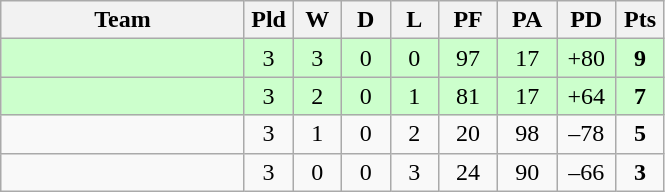<table class="wikitable" style="text-align:center;">
<tr>
<th width=155>Team</th>
<th width=25 abbr="Played">Pld</th>
<th width=25 abbr="Won">W</th>
<th width=25 abbr="Drawn">D</th>
<th width=25 abbr="Lost">L</th>
<th width=32 abbr="Points for">PF</th>
<th width=32 abbr="Points against">PA</th>
<th width=32 abbr="Points difference">PD</th>
<th width=25 abbr="Points">Pts</th>
</tr>
<tr style="background:#cfc;">
<td align=left></td>
<td>3</td>
<td>3</td>
<td>0</td>
<td>0</td>
<td>97</td>
<td>17</td>
<td>+80</td>
<td><strong>9</strong></td>
</tr>
<tr style="background:#cfc;">
<td align=left></td>
<td>3</td>
<td>2</td>
<td>0</td>
<td>1</td>
<td>81</td>
<td>17</td>
<td>+64</td>
<td><strong>7</strong></td>
</tr>
<tr>
<td align=left></td>
<td>3</td>
<td>1</td>
<td>0</td>
<td>2</td>
<td>20</td>
<td>98</td>
<td>–78</td>
<td><strong>5</strong></td>
</tr>
<tr>
<td align=left></td>
<td>3</td>
<td>0</td>
<td>0</td>
<td>3</td>
<td>24</td>
<td>90</td>
<td>–66</td>
<td><strong>3</strong></td>
</tr>
</table>
